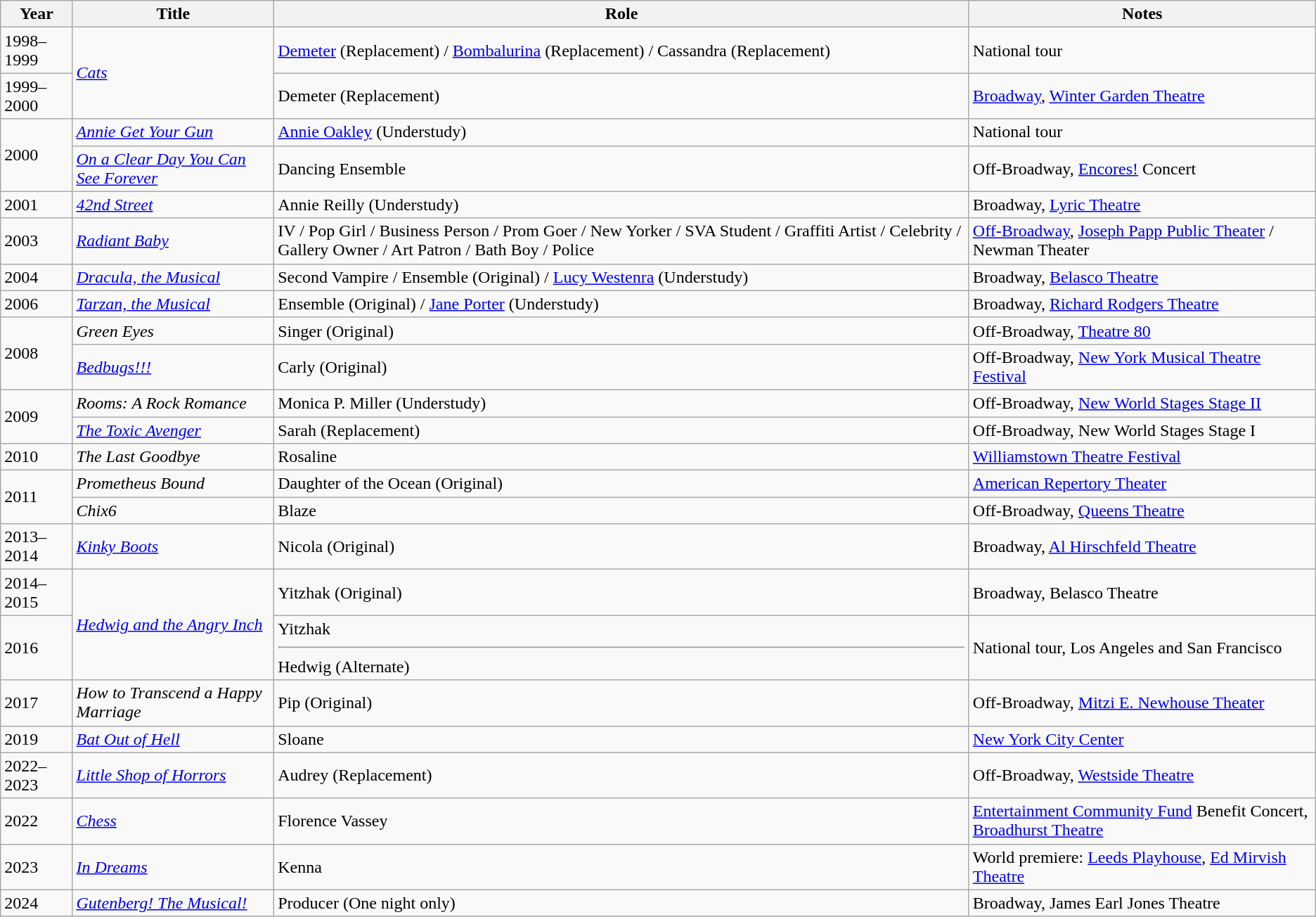<table class="wikitable sortable">
<tr>
<th>Year</th>
<th>Title</th>
<th>Role</th>
<th class="unsortable">Notes</th>
</tr>
<tr>
<td>1998–1999</td>
<td rowspan="2"><em><a href='#'>Cats</a></em></td>
<td><a href='#'>Demeter</a> (Replacement) / <a href='#'>Bombalurina</a> (Replacement) / Cassandra (Replacement)</td>
<td>National tour</td>
</tr>
<tr>
<td>1999–2000</td>
<td>Demeter (Replacement)</td>
<td><a href='#'>Broadway</a>, <a href='#'>Winter Garden Theatre</a></td>
</tr>
<tr>
<td rowspan="2">2000</td>
<td><em><a href='#'>Annie Get Your Gun</a></em></td>
<td><a href='#'>Annie Oakley</a> (Understudy)</td>
<td>National tour</td>
</tr>
<tr>
<td><em><a href='#'>On a Clear Day You Can See Forever</a></em></td>
<td>Dancing Ensemble</td>
<td>Off-Broadway, <a href='#'>Encores!</a> Concert</td>
</tr>
<tr>
<td>2001</td>
<td><em><a href='#'>42nd Street</a></em></td>
<td>Annie Reilly (Understudy)</td>
<td>Broadway, <a href='#'>Lyric Theatre</a></td>
</tr>
<tr>
<td>2003</td>
<td><em><a href='#'>Radiant Baby</a></em></td>
<td>IV / Pop Girl / Business Person / Prom Goer / New Yorker / SVA Student / Graffiti Artist / Celebrity / Gallery Owner / Art Patron / Bath Boy / Police</td>
<td><a href='#'>Off-Broadway</a>, <a href='#'>Joseph Papp Public Theater</a> / Newman Theater</td>
</tr>
<tr>
<td>2004</td>
<td><em><a href='#'>Dracula, the Musical</a></em></td>
<td>Second Vampire / Ensemble (Original) / <a href='#'>Lucy Westenra</a> (Understudy)</td>
<td>Broadway, <a href='#'>Belasco Theatre</a></td>
</tr>
<tr>
<td>2006</td>
<td><em><a href='#'>Tarzan, the Musical</a></em></td>
<td>Ensemble (Original) / <a href='#'>Jane Porter</a> (Understudy)</td>
<td>Broadway, <a href='#'>Richard Rodgers Theatre</a></td>
</tr>
<tr>
<td rowspan="2">2008</td>
<td><em>Green Eyes</em></td>
<td>Singer (Original)</td>
<td>Off-Broadway, <a href='#'>Theatre 80</a></td>
</tr>
<tr>
<td><em><a href='#'>Bedbugs!!!</a></em></td>
<td>Carly (Original)</td>
<td>Off-Broadway, <a href='#'>New York Musical Theatre Festival</a></td>
</tr>
<tr>
<td rowspan="2">2009</td>
<td><em>Rooms: A Rock Romance</em></td>
<td>Monica P. Miller (Understudy)</td>
<td>Off-Broadway, <a href='#'>New World Stages Stage II</a></td>
</tr>
<tr>
<td><em><a href='#'>The Toxic Avenger</a></em></td>
<td>Sarah (Replacement)</td>
<td>Off-Broadway, New World Stages Stage I</td>
</tr>
<tr>
<td>2010</td>
<td><em>The Last Goodbye</em></td>
<td>Rosaline</td>
<td><a href='#'>Williamstown Theatre Festival</a></td>
</tr>
<tr>
<td rowspan="2">2011</td>
<td><em>Prometheus Bound</em></td>
<td>Daughter of the Ocean (Original)</td>
<td><a href='#'>American Repertory Theater</a></td>
</tr>
<tr>
<td><em>Chix6</em></td>
<td>Blaze</td>
<td>Off-Broadway, <a href='#'>Queens Theatre</a></td>
</tr>
<tr>
<td>2013–2014</td>
<td><em><a href='#'>Kinky Boots</a></em></td>
<td>Nicola (Original)</td>
<td>Broadway, <a href='#'>Al Hirschfeld Theatre</a></td>
</tr>
<tr>
<td>2014–2015</td>
<td rowspan="2"><em><a href='#'>Hedwig and the Angry Inch</a></em></td>
<td>Yitzhak (Original)</td>
<td>Broadway, Belasco Theatre</td>
</tr>
<tr>
<td>2016</td>
<td>Yitzhak <hr> Hedwig (Alternate)</td>
<td>National tour, Los Angeles and San Francisco</td>
</tr>
<tr>
<td>2017</td>
<td><em>How to Transcend a Happy Marriage</em></td>
<td>Pip (Original)</td>
<td>Off-Broadway, <a href='#'>Mitzi E. Newhouse Theater</a></td>
</tr>
<tr>
<td>2019</td>
<td><em><a href='#'>Bat Out of Hell</a></em></td>
<td>Sloane</td>
<td><a href='#'>New York City Center</a></td>
</tr>
<tr>
<td>2022–2023</td>
<td><em><a href='#'>Little Shop of Horrors</a></em></td>
<td>Audrey (Replacement)</td>
<td>Off-Broadway, <a href='#'>Westside Theatre</a></td>
</tr>
<tr>
<td>2022</td>
<td><em><a href='#'>Chess</a></em></td>
<td>Florence Vassey</td>
<td><a href='#'>Entertainment Community Fund</a> Benefit Concert, <a href='#'>Broadhurst Theatre</a></td>
</tr>
<tr>
<td>2023</td>
<td><em><a href='#'>In Dreams</a></em></td>
<td>Kenna</td>
<td>World premiere: <a href='#'>Leeds Playhouse</a>, <a href='#'>Ed Mirvish Theatre</a></td>
</tr>
<tr>
<td>2024</td>
<td><em><a href='#'>Gutenberg! The Musical!</a></em></td>
<td>Producer (One night only)</td>
<td>Broadway, James Earl Jones Theatre</td>
</tr>
</table>
